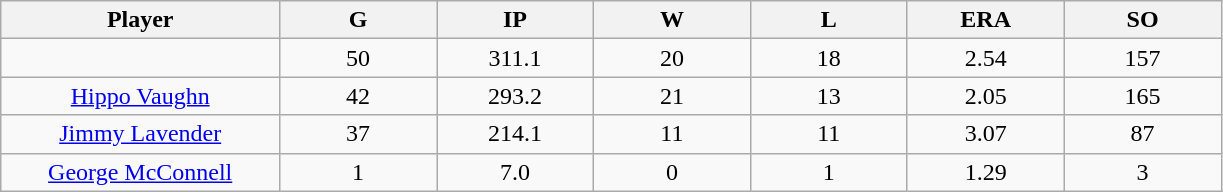<table class="wikitable sortable">
<tr>
<th bgcolor="#DDDDFF" width="16%">Player</th>
<th bgcolor="#DDDDFF" width="9%">G</th>
<th bgcolor="#DDDDFF" width="9%">IP</th>
<th bgcolor="#DDDDFF" width="9%">W</th>
<th bgcolor="#DDDDFF" width="9%">L</th>
<th bgcolor="#DDDDFF" width="9%">ERA</th>
<th bgcolor="#DDDDFF" width="9%">SO</th>
</tr>
<tr align="center">
<td></td>
<td>50</td>
<td>311.1</td>
<td>20</td>
<td>18</td>
<td>2.54</td>
<td>157</td>
</tr>
<tr align="center">
<td><a href='#'>Hippo Vaughn</a></td>
<td>42</td>
<td>293.2</td>
<td>21</td>
<td>13</td>
<td>2.05</td>
<td>165</td>
</tr>
<tr align=center>
<td><a href='#'>Jimmy Lavender</a></td>
<td>37</td>
<td>214.1</td>
<td>11</td>
<td>11</td>
<td>3.07</td>
<td>87</td>
</tr>
<tr align=center>
<td><a href='#'>George McConnell</a></td>
<td>1</td>
<td>7.0</td>
<td>0</td>
<td>1</td>
<td>1.29</td>
<td>3</td>
</tr>
</table>
